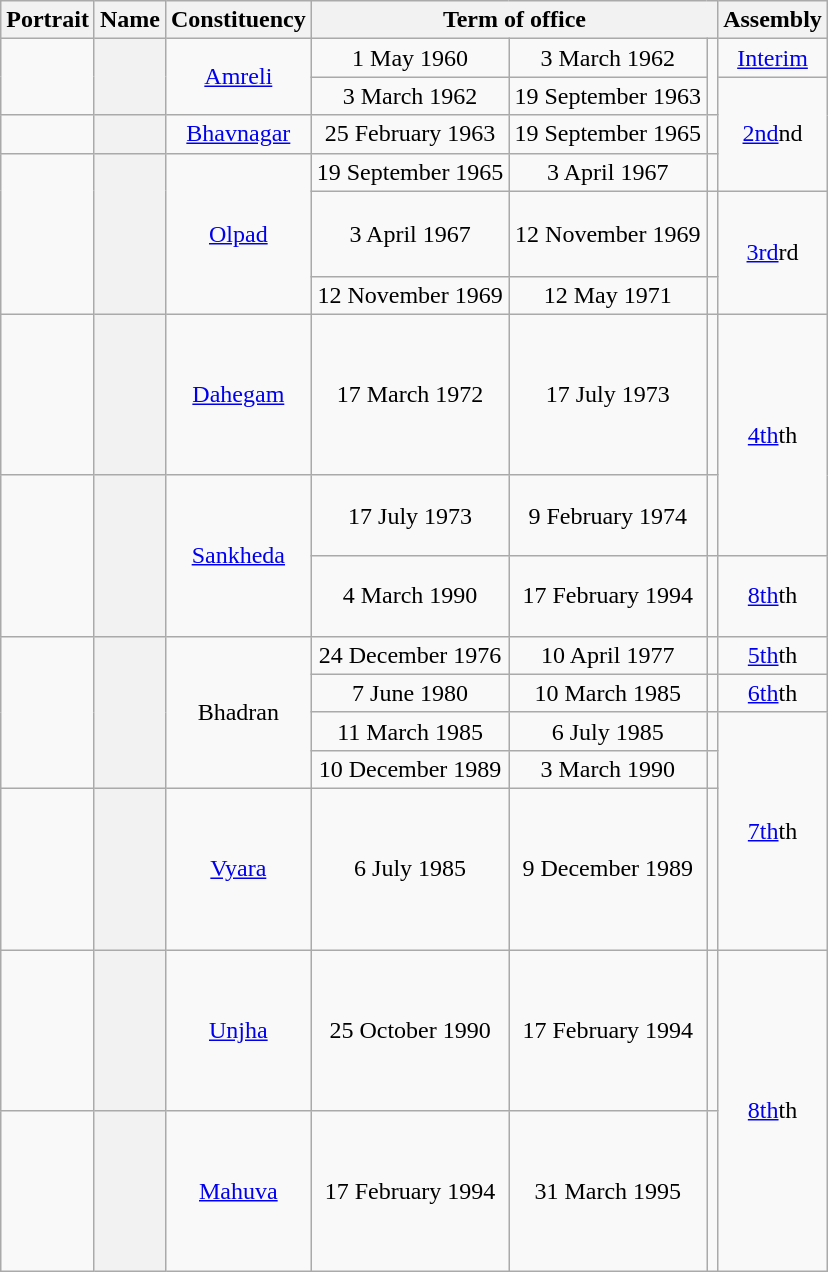<table class="wikitable sortable" style="text-align:center">
<tr>
<th class="unsortable" scope="col">Portrait</th>
<th scope="col" class="sortable">Name</th>
<th scope="col">Constituency</th>
<th colspan="3" scope="colgroup">Term of office</th>
<th scope="col">Assembly</th>
</tr>
<tr align="center">
<td rowspan="2"></td>
<th scope="row" rowspan="2"></th>
<td rowspan="2"><a href='#'>Amreli</a></td>
<td>1 May 1960</td>
<td>3 March 1962</td>
<td rowspan="2"></td>
<td><a href='#'>Interim</a></td>
</tr>
<tr align="center">
<td>3 March 1962</td>
<td>19 September 1963</td>
<td rowspan="3"><a href='#'>2nd</a>nd</td>
</tr>
<tr align="center">
<td></td>
<th scope="row"></th>
<td><a href='#'>Bhavnagar</a></td>
<td>25 February 1963</td>
<td>19 September 1965</td>
<td></td>
</tr>
<tr align="center">
<td rowspan="3" align="center" height="100px"></td>
<th rowspan="3" scope="row"></th>
<td rowspan="3"><a href='#'>Olpad</a></td>
<td>19 September 1965</td>
<td>3 April 1967</td>
<td></td>
</tr>
<tr align="center">
<td>3 April 1967</td>
<td>12 November 1969</td>
<td></td>
<td rowspan="2"><a href='#'>3rd</a>rd</td>
</tr>
<tr align="center">
<td>12 November 1969</td>
<td>12 May 1971</td>
<td></td>
</tr>
<tr align="center">
<td align="center" height="100px"></td>
<th scope="row"></th>
<td><a href='#'>Dahegam</a></td>
<td>17 March 1972</td>
<td>17 July 1973</td>
<td></td>
<td rowspan="2"><a href='#'>4th</a>th</td>
</tr>
<tr align="center">
<td rowspan=2 align="center" height="100px"></td>
<th rowspan=2 scope="row"></th>
<td rowspan=2><a href='#'>Sankheda</a></td>
<td>17 July 1973</td>
<td>9 February 1974</td>
<td></td>
</tr>
<tr align="center">
<td>4 March 1990</td>
<td>17 February 1994</td>
<td></td>
<td><a href='#'>8th</a>th</td>
</tr>
<tr align="center">
<td rowspan="4"></td>
<th rowspan="4" scope="row"></th>
<td rowspan="4">Bhadran</td>
<td>24 December 1976</td>
<td>10 April 1977</td>
<td></td>
<td><a href='#'>5th</a>th</td>
</tr>
<tr>
<td>7 June 1980</td>
<td>10 March 1985</td>
<td></td>
<td><a href='#'>6th</a>th</td>
</tr>
<tr>
<td>11 March 1985</td>
<td>6 July 1985</td>
<td></td>
<td rowspan="3"><a href='#'>7th</a>th</td>
</tr>
<tr>
<td>10 December 1989</td>
<td>3 March 1990</td>
<td></td>
</tr>
<tr align="center">
<td align="center" height="100px"></td>
<th scope="row" align="center" height="100px"></th>
<td><a href='#'>Vyara</a></td>
<td>6 July 1985</td>
<td>9 December 1989</td>
<td></td>
</tr>
<tr align="center">
<td align="center" height="100px"></td>
<th scope="row"></th>
<td><a href='#'>Unjha</a></td>
<td>25 October 1990</td>
<td>17 February 1994</td>
<td></td>
<td rowspan="2"><a href='#'>8th</a>th</td>
</tr>
<tr align="center">
<td align="center" height="100px"></td>
<th scope="row"></th>
<td><a href='#'>Mahuva</a></td>
<td>17 February 1994</td>
<td>31 March 1995</td>
<td></td>
</tr>
</table>
